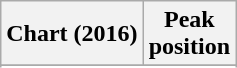<table class="wikitable plainrowheaders sortable" style="text-align:center;">
<tr>
<th scope="col">Chart (2016)</th>
<th scope="col">Peak<br>position</th>
</tr>
<tr>
</tr>
<tr>
</tr>
<tr>
</tr>
</table>
